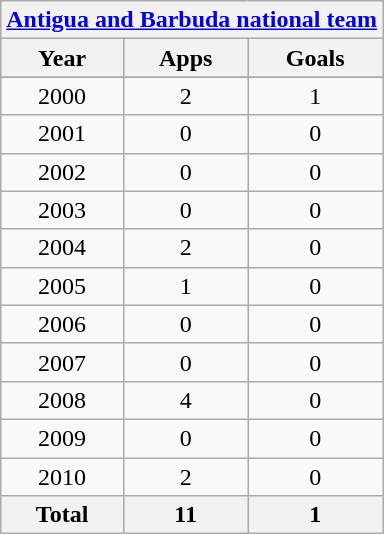<table class="wikitable" style="text-align:center">
<tr>
<th colspan=3><a href='#'>Antigua and Barbuda national team</a></th>
</tr>
<tr>
<th>Year</th>
<th>Apps</th>
<th>Goals</th>
</tr>
<tr>
</tr>
<tr>
<td>2000</td>
<td>2</td>
<td>1</td>
</tr>
<tr>
<td>2001</td>
<td>0</td>
<td>0</td>
</tr>
<tr>
<td>2002</td>
<td>0</td>
<td>0</td>
</tr>
<tr>
<td>2003</td>
<td>0</td>
<td>0</td>
</tr>
<tr>
<td>2004</td>
<td>2</td>
<td>0</td>
</tr>
<tr>
<td>2005</td>
<td>1</td>
<td>0</td>
</tr>
<tr>
<td>2006</td>
<td>0</td>
<td>0</td>
</tr>
<tr>
<td>2007</td>
<td>0</td>
<td>0</td>
</tr>
<tr>
<td>2008</td>
<td>4</td>
<td>0</td>
</tr>
<tr>
<td>2009</td>
<td>0</td>
<td>0</td>
</tr>
<tr>
<td>2010</td>
<td>2</td>
<td>0</td>
</tr>
<tr>
<th>Total</th>
<th>11</th>
<th>1</th>
</tr>
</table>
